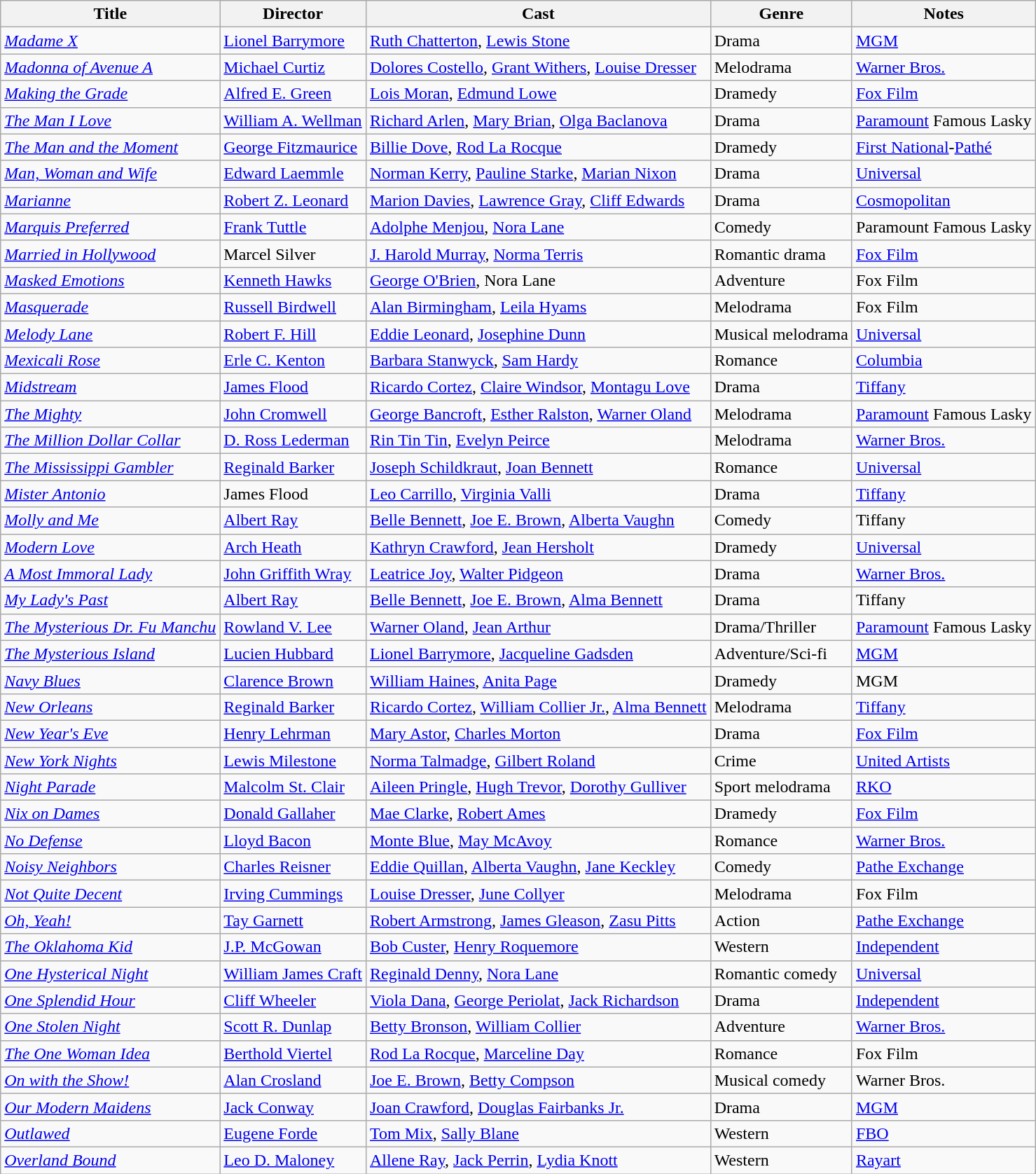<table class=wikitable>
<tr>
<th>Title</th>
<th>Director</th>
<th>Cast</th>
<th>Genre</th>
<th>Notes</th>
</tr>
<tr>
<td><em><a href='#'>Madame X</a></em></td>
<td><a href='#'>Lionel Barrymore</a></td>
<td><a href='#'>Ruth Chatterton</a>, <a href='#'>Lewis Stone</a></td>
<td>Drama</td>
<td><a href='#'>MGM</a></td>
</tr>
<tr>
<td><em><a href='#'>Madonna of Avenue A</a></em></td>
<td><a href='#'>Michael Curtiz</a></td>
<td><a href='#'>Dolores Costello</a>, <a href='#'>Grant Withers</a>, <a href='#'>Louise Dresser</a></td>
<td>Melodrama</td>
<td><a href='#'>Warner Bros.</a></td>
</tr>
<tr>
<td><em><a href='#'>Making the Grade</a></em></td>
<td><a href='#'>Alfred E. Green</a></td>
<td><a href='#'>Lois Moran</a>, <a href='#'>Edmund Lowe</a></td>
<td>Dramedy</td>
<td><a href='#'>Fox Film</a></td>
</tr>
<tr>
<td><em><a href='#'>The Man I Love</a></em></td>
<td><a href='#'>William A. Wellman</a></td>
<td><a href='#'>Richard Arlen</a>, <a href='#'>Mary Brian</a>, <a href='#'>Olga Baclanova</a></td>
<td>Drama</td>
<td><a href='#'>Paramount</a> Famous Lasky</td>
</tr>
<tr>
<td><em><a href='#'>The Man and the Moment</a></em></td>
<td><a href='#'>George Fitzmaurice</a></td>
<td><a href='#'>Billie Dove</a>, <a href='#'>Rod La Rocque</a></td>
<td>Dramedy</td>
<td><a href='#'>First National</a>-<a href='#'>Pathé</a></td>
</tr>
<tr>
<td><em><a href='#'>Man, Woman and Wife</a></em></td>
<td><a href='#'>Edward Laemmle</a></td>
<td><a href='#'>Norman Kerry</a>, <a href='#'>Pauline Starke</a>, <a href='#'>Marian Nixon</a></td>
<td>Drama</td>
<td><a href='#'>Universal</a></td>
</tr>
<tr>
<td><em><a href='#'>Marianne</a></em></td>
<td><a href='#'>Robert Z. Leonard</a></td>
<td><a href='#'>Marion Davies</a>, <a href='#'>Lawrence Gray</a>, <a href='#'>Cliff Edwards</a></td>
<td>Drama</td>
<td><a href='#'>Cosmopolitan</a></td>
</tr>
<tr>
<td><em><a href='#'>Marquis Preferred</a></em></td>
<td><a href='#'>Frank Tuttle</a></td>
<td><a href='#'>Adolphe Menjou</a>, <a href='#'>Nora Lane</a></td>
<td>Comedy</td>
<td>Paramount Famous Lasky</td>
</tr>
<tr>
<td><em><a href='#'>Married in Hollywood</a></em></td>
<td>Marcel Silver</td>
<td><a href='#'>J. Harold Murray</a>, <a href='#'>Norma Terris</a></td>
<td>Romantic drama</td>
<td><a href='#'>Fox Film</a></td>
</tr>
<tr>
<td><em><a href='#'>Masked Emotions</a></em></td>
<td><a href='#'>Kenneth Hawks</a></td>
<td><a href='#'>George O'Brien</a>, Nora Lane</td>
<td>Adventure</td>
<td>Fox Film</td>
</tr>
<tr>
<td><em><a href='#'>Masquerade</a></em></td>
<td><a href='#'>Russell Birdwell</a></td>
<td><a href='#'>Alan Birmingham</a>, <a href='#'>Leila Hyams</a></td>
<td>Melodrama</td>
<td>Fox Film</td>
</tr>
<tr>
<td><em><a href='#'>Melody Lane</a></em></td>
<td><a href='#'>Robert F. Hill</a></td>
<td><a href='#'>Eddie Leonard</a>, <a href='#'>Josephine Dunn</a></td>
<td>Musical melodrama</td>
<td><a href='#'>Universal</a></td>
</tr>
<tr>
<td><em><a href='#'>Mexicali Rose</a></em></td>
<td><a href='#'>Erle C. Kenton</a></td>
<td><a href='#'>Barbara Stanwyck</a>, <a href='#'>Sam Hardy</a></td>
<td>Romance</td>
<td><a href='#'>Columbia</a></td>
</tr>
<tr>
<td><em><a href='#'>Midstream</a></em></td>
<td><a href='#'>James Flood</a></td>
<td><a href='#'>Ricardo Cortez</a>, <a href='#'>Claire Windsor</a>, <a href='#'>Montagu Love</a></td>
<td>Drama</td>
<td><a href='#'>Tiffany</a></td>
</tr>
<tr>
<td><em><a href='#'>The Mighty</a></em></td>
<td><a href='#'>John Cromwell</a></td>
<td><a href='#'>George Bancroft</a>, <a href='#'>Esther Ralston</a>, <a href='#'>Warner Oland</a></td>
<td>Melodrama</td>
<td><a href='#'>Paramount</a> Famous Lasky</td>
</tr>
<tr>
<td><em><a href='#'>The Million Dollar Collar</a></em></td>
<td><a href='#'>D. Ross Lederman</a></td>
<td><a href='#'>Rin Tin Tin</a>, <a href='#'>Evelyn Peirce</a></td>
<td>Melodrama</td>
<td><a href='#'>Warner Bros.</a></td>
</tr>
<tr>
<td><em><a href='#'>The Mississippi Gambler</a></em></td>
<td><a href='#'>Reginald Barker</a></td>
<td><a href='#'>Joseph Schildkraut</a>, <a href='#'>Joan Bennett</a></td>
<td>Romance</td>
<td><a href='#'>Universal</a></td>
</tr>
<tr>
<td><em><a href='#'>Mister Antonio</a></em></td>
<td>James Flood</td>
<td><a href='#'>Leo Carrillo</a>, <a href='#'>Virginia Valli</a></td>
<td>Drama</td>
<td><a href='#'>Tiffany</a></td>
</tr>
<tr>
<td><em><a href='#'>Molly and Me</a></em></td>
<td><a href='#'>Albert Ray</a></td>
<td><a href='#'>Belle Bennett</a>, <a href='#'>Joe E. Brown</a>, <a href='#'>Alberta Vaughn</a></td>
<td>Comedy</td>
<td>Tiffany</td>
</tr>
<tr>
<td><em><a href='#'>Modern Love</a></em></td>
<td><a href='#'>Arch Heath</a></td>
<td><a href='#'>Kathryn Crawford</a>, <a href='#'>Jean Hersholt</a></td>
<td>Dramedy</td>
<td><a href='#'>Universal</a></td>
</tr>
<tr>
<td><em><a href='#'>A Most Immoral Lady</a></em></td>
<td><a href='#'>John Griffith Wray</a></td>
<td><a href='#'>Leatrice Joy</a>, <a href='#'>Walter Pidgeon</a></td>
<td>Drama</td>
<td><a href='#'>Warner Bros.</a></td>
</tr>
<tr>
<td><em><a href='#'>My Lady's Past</a></em></td>
<td><a href='#'>Albert Ray</a></td>
<td><a href='#'>Belle Bennett</a>, <a href='#'>Joe E. Brown</a>, <a href='#'>Alma Bennett</a></td>
<td>Drama</td>
<td>Tiffany</td>
</tr>
<tr>
<td><em><a href='#'>The Mysterious Dr. Fu Manchu</a></em></td>
<td><a href='#'>Rowland V. Lee</a></td>
<td><a href='#'>Warner Oland</a>, <a href='#'>Jean Arthur</a></td>
<td>Drama/Thriller</td>
<td><a href='#'>Paramount</a> Famous Lasky</td>
</tr>
<tr>
<td><em><a href='#'>The Mysterious Island</a></em></td>
<td><a href='#'>Lucien Hubbard</a></td>
<td><a href='#'>Lionel Barrymore</a>, <a href='#'>Jacqueline Gadsden</a></td>
<td>Adventure/Sci-fi</td>
<td><a href='#'>MGM</a></td>
</tr>
<tr>
<td><em><a href='#'>Navy Blues</a></em></td>
<td><a href='#'>Clarence Brown</a></td>
<td><a href='#'>William Haines</a>, <a href='#'>Anita Page</a></td>
<td>Dramedy</td>
<td>MGM</td>
</tr>
<tr>
<td><em><a href='#'>New Orleans</a></em></td>
<td><a href='#'>Reginald Barker</a></td>
<td><a href='#'>Ricardo Cortez</a>, <a href='#'>William Collier Jr.</a>, <a href='#'>Alma Bennett</a></td>
<td>Melodrama</td>
<td><a href='#'>Tiffany</a></td>
</tr>
<tr>
<td><em><a href='#'>New Year's Eve</a></em></td>
<td><a href='#'>Henry Lehrman</a></td>
<td><a href='#'>Mary Astor</a>, <a href='#'>Charles Morton</a></td>
<td>Drama</td>
<td><a href='#'>Fox Film</a></td>
</tr>
<tr>
<td><em><a href='#'>New York Nights</a></em></td>
<td><a href='#'>Lewis Milestone</a></td>
<td><a href='#'>Norma Talmadge</a>, <a href='#'>Gilbert Roland</a></td>
<td>Crime</td>
<td><a href='#'>United Artists</a></td>
</tr>
<tr>
<td><em><a href='#'>Night Parade</a></em></td>
<td><a href='#'>Malcolm St. Clair</a></td>
<td><a href='#'>Aileen Pringle</a>, <a href='#'>Hugh Trevor</a>, <a href='#'>Dorothy Gulliver</a></td>
<td>Sport melodrama</td>
<td><a href='#'>RKO</a></td>
</tr>
<tr>
<td><em><a href='#'>Nix on Dames</a></em></td>
<td><a href='#'>Donald Gallaher</a></td>
<td><a href='#'>Mae Clarke</a>, <a href='#'>Robert Ames</a></td>
<td>Dramedy</td>
<td><a href='#'>Fox Film</a></td>
</tr>
<tr>
<td><em><a href='#'>No Defense</a></em></td>
<td><a href='#'>Lloyd Bacon</a></td>
<td><a href='#'>Monte Blue</a>, <a href='#'>May McAvoy</a></td>
<td>Romance</td>
<td><a href='#'>Warner Bros.</a></td>
</tr>
<tr>
<td><em><a href='#'>Noisy Neighbors</a></em></td>
<td><a href='#'>Charles Reisner</a></td>
<td><a href='#'>Eddie Quillan</a>, <a href='#'>Alberta Vaughn</a>, <a href='#'>Jane Keckley</a></td>
<td>Comedy</td>
<td><a href='#'>Pathe Exchange</a></td>
</tr>
<tr>
<td><em><a href='#'>Not Quite Decent</a></em></td>
<td><a href='#'>Irving Cummings</a></td>
<td><a href='#'>Louise Dresser</a>, <a href='#'>June Collyer</a></td>
<td>Melodrama</td>
<td>Fox Film</td>
</tr>
<tr>
<td><em><a href='#'>Oh, Yeah!</a></em></td>
<td><a href='#'>Tay Garnett</a></td>
<td><a href='#'>Robert Armstrong</a>, <a href='#'>James Gleason</a>, <a href='#'>Zasu Pitts</a></td>
<td>Action</td>
<td><a href='#'>Pathe Exchange</a></td>
</tr>
<tr>
<td><em><a href='#'>The Oklahoma Kid</a></em></td>
<td><a href='#'>J.P. McGowan</a></td>
<td><a href='#'>Bob Custer</a>, <a href='#'>Henry Roquemore</a></td>
<td>Western</td>
<td><a href='#'>Independent</a></td>
</tr>
<tr>
<td><em><a href='#'>One Hysterical Night</a></em></td>
<td><a href='#'>William James Craft</a></td>
<td><a href='#'>Reginald Denny</a>, <a href='#'>Nora Lane</a></td>
<td>Romantic comedy</td>
<td><a href='#'>Universal</a></td>
</tr>
<tr>
<td><em><a href='#'>One Splendid Hour</a></em></td>
<td><a href='#'>Cliff Wheeler</a></td>
<td><a href='#'>Viola Dana</a>, <a href='#'>George Periolat</a>, <a href='#'>Jack Richardson</a></td>
<td>Drama</td>
<td><a href='#'>Independent</a></td>
</tr>
<tr>
<td><em><a href='#'>One Stolen Night</a></em></td>
<td><a href='#'>Scott R. Dunlap</a></td>
<td><a href='#'>Betty Bronson</a>, <a href='#'>William Collier</a></td>
<td>Adventure</td>
<td><a href='#'>Warner Bros.</a></td>
</tr>
<tr>
<td><em><a href='#'>The One Woman Idea</a></em></td>
<td><a href='#'>Berthold Viertel</a></td>
<td><a href='#'>Rod La Rocque</a>, <a href='#'>Marceline Day</a></td>
<td>Romance</td>
<td>Fox Film</td>
</tr>
<tr>
<td><em><a href='#'>On with the Show!</a></em></td>
<td><a href='#'>Alan Crosland</a></td>
<td><a href='#'>Joe E. Brown</a>, <a href='#'>Betty Compson</a></td>
<td>Musical comedy</td>
<td>Warner Bros.</td>
</tr>
<tr>
<td><em><a href='#'>Our Modern Maidens</a></em></td>
<td><a href='#'>Jack Conway</a></td>
<td><a href='#'>Joan Crawford</a>, <a href='#'>Douglas Fairbanks Jr.</a></td>
<td>Drama</td>
<td><a href='#'>MGM</a></td>
</tr>
<tr>
<td><em><a href='#'>Outlawed</a></em></td>
<td><a href='#'>Eugene Forde</a></td>
<td><a href='#'>Tom Mix</a>, <a href='#'>Sally Blane</a></td>
<td>Western</td>
<td><a href='#'>FBO</a></td>
</tr>
<tr>
<td><em><a href='#'>Overland Bound</a></em></td>
<td><a href='#'>Leo D. Maloney</a></td>
<td><a href='#'>Allene Ray</a>, <a href='#'>Jack Perrin</a>, <a href='#'>Lydia Knott</a></td>
<td>Western</td>
<td><a href='#'>Rayart</a></td>
</tr>
</table>
